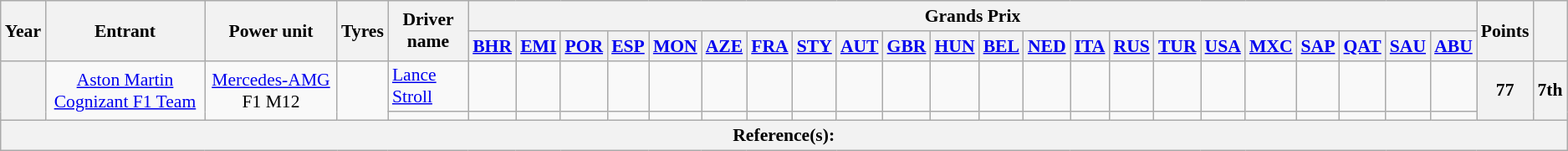<table class="wikitable" style="text-align:center; font-size:90%">
<tr>
<th rowspan="2">Year</th>
<th rowspan="2">Entrant</th>
<th rowspan="2">Power unit</th>
<th rowspan="2">Tyres</th>
<th rowspan="2">Driver name</th>
<th colspan="22">Grands Prix</th>
<th rowspan="2">Points</th>
<th rowspan="2"></th>
</tr>
<tr>
<th><a href='#'>BHR</a></th>
<th><a href='#'>EMI</a></th>
<th><a href='#'>POR</a></th>
<th><a href='#'>ESP</a></th>
<th><a href='#'>MON</a></th>
<th><a href='#'>AZE</a></th>
<th><a href='#'>FRA</a></th>
<th><a href='#'>STY</a></th>
<th><a href='#'>AUT</a></th>
<th><a href='#'>GBR</a></th>
<th><a href='#'>HUN</a></th>
<th><a href='#'>BEL</a></th>
<th><a href='#'>NED</a></th>
<th><a href='#'>ITA</a></th>
<th><a href='#'>RUS</a></th>
<th><a href='#'>TUR</a></th>
<th><a href='#'>USA</a></th>
<th><a href='#'>MXC</a></th>
<th><a href='#'>SAP</a></th>
<th><a href='#'>QAT</a></th>
<th><a href='#'>SAU</a></th>
<th><a href='#'>ABU</a></th>
</tr>
<tr>
<th rowspan="2"></th>
<td rowspan="2"><a href='#'>Aston Martin Cognizant F1 Team</a></td>
<td rowspan="2"><a href='#'>Mercedes-AMG</a> F1 M12</td>
<td rowspan="2"></td>
<td style="text-align:left"> <a href='#'>Lance Stroll</a></td>
<td></td>
<td></td>
<td></td>
<td></td>
<td></td>
<td></td>
<td></td>
<td></td>
<td></td>
<td></td>
<td></td>
<td></td>
<td></td>
<td></td>
<td></td>
<td></td>
<td></td>
<td></td>
<td></td>
<td></td>
<td></td>
<td></td>
<th rowspan="2">77</th>
<th rowspan="2">7th</th>
</tr>
<tr>
<td style="text-align:left"></td>
<td></td>
<td></td>
<td></td>
<td></td>
<td></td>
<td></td>
<td></td>
<td></td>
<td></td>
<td></td>
<td></td>
<td></td>
<td></td>
<td></td>
<td></td>
<td></td>
<td></td>
<td></td>
<td></td>
<td></td>
<td></td>
<td></td>
</tr>
<tr>
<th colspan="30">Reference(s):</th>
</tr>
</table>
